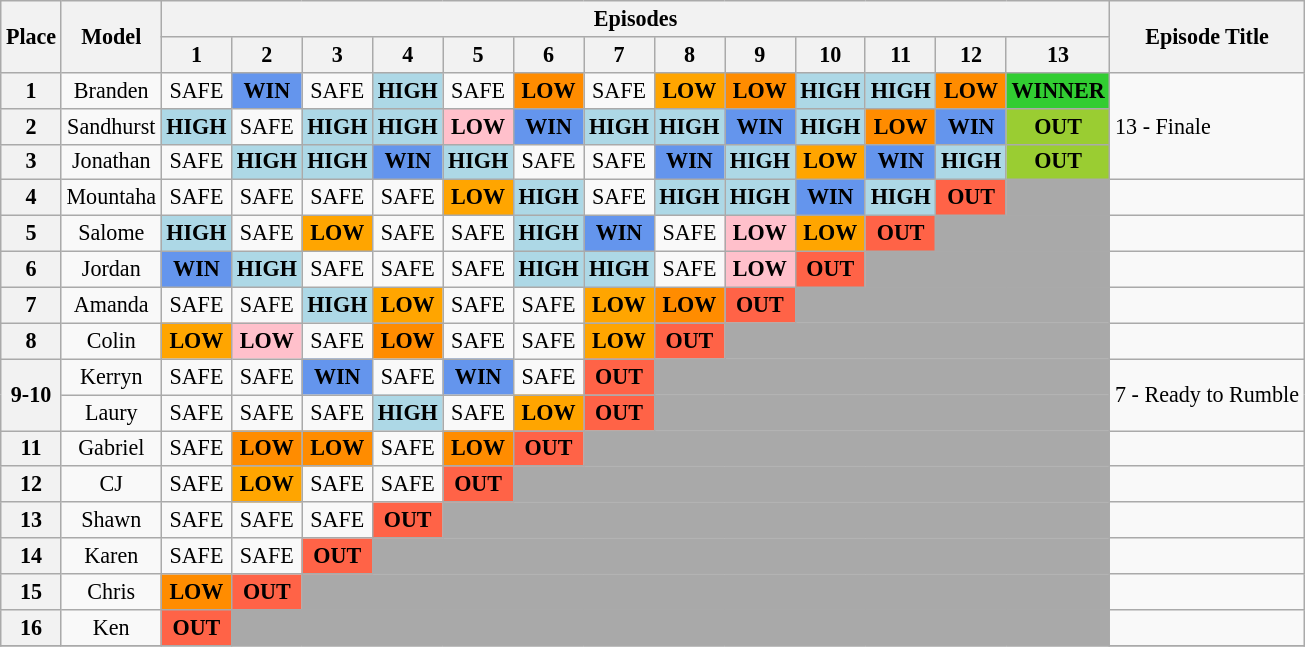<table class="wikitable" style="text-align:center; font-size:92%">
<tr>
<th rowspan="2">Place</th>
<th rowspan="2">Model</th>
<th colspan="13">Episodes</th>
<th rowspan="2">Episode Title</th>
</tr>
<tr>
<th>1</th>
<th>2</th>
<th>3</th>
<th>4</th>
<th>5</th>
<th>6</th>
<th>7</th>
<th>8</th>
<th>9</th>
<th>10</th>
<th>11</th>
<th>12</th>
<th>13</th>
</tr>
<tr>
<th>1</th>
<td>Branden</td>
<td>SAFE</td>
<td bgcolor="cornflowerblue"><strong>WIN</strong></td>
<td>SAFE</td>
<td style="background:lightblue;"><strong>HIGH</strong></td>
<td>SAFE</td>
<td bgcolor="darkorange"><strong>LOW</strong></td>
<td>SAFE</td>
<td style="background:orange;"><strong>LOW</strong></td>
<td bgcolor="darkorange"><strong>LOW</strong></td>
<td style="background:lightblue;"><strong>HIGH</strong></td>
<td style="background:lightblue;"><strong>HIGH</strong></td>
<td bgcolor="darkorange"><strong>LOW</strong></td>
<td style="background:limegreen;"><strong>WINNER</strong></td>
<td rowspan=3 align ="left">13 - Finale</td>
</tr>
<tr>
<th>2</th>
<td>Sandhurst</td>
<td style="background:lightblue;"><strong>HIGH </strong></td>
<td>SAFE</td>
<td style="background:lightblue;"><strong>HIGH</strong></td>
<td style="background:lightblue;"><strong>HIGH</strong></td>
<td style="background:pink;"><strong>LOW</strong></td>
<td bgcolor="cornflowerblue"><strong>WIN</strong></td>
<td style="background:lightblue;"><strong>HIGH </strong></td>
<td style="background:lightblue;"><strong>HIGH </strong></td>
<td bgcolor="cornflowerblue"><strong>WIN</strong></td>
<td style="background:lightblue;"><strong>HIGH</strong></td>
<td style="background:darkorange;"><strong>LOW</strong></td>
<td bgcolor="cornflowerblue"><strong>WIN</strong></td>
<td style="background:yellowgreen;"><strong>OUT</strong></td>
</tr>
<tr>
<th>3</th>
<td>Jonathan</td>
<td>SAFE</td>
<td style="background:lightblue;"><strong>HIGH</strong></td>
<td style="background:lightblue;"><strong>HIGH</strong></td>
<td bgcolor="cornflowerblue"><strong>WIN</strong></td>
<td style="background:lightblue;"><strong>HIGH</strong></td>
<td>SAFE</td>
<td>SAFE</td>
<td bgcolor="cornflowerblue"><strong>WIN</strong></td>
<td style="background:lightblue;"><strong>HIGH</strong></td>
<td style="background:orange;"><strong>LOW</strong></td>
<td bgcolor="cornflowerblue"><strong>WIN</strong></td>
<td style="background:lightblue;"><strong>HIGH</strong></td>
<td style="background:yellowgreen;"><strong>OUT</strong></td>
</tr>
<tr>
<th>4</th>
<td>Mountaha</td>
<td>SAFE</td>
<td>SAFE</td>
<td>SAFE</td>
<td>SAFE</td>
<td style="background:orange;"><strong>LOW</strong></td>
<td style="background:lightblue;"><strong>HIGH</strong></td>
<td>SAFE</td>
<td style="background:lightblue;"><strong>HIGH</strong></td>
<td style="background:lightblue;"><strong>HIGH</strong></td>
<td bgcolor="cornflowerblue"><strong>WIN</strong></td>
<td style="background:lightblue;"><strong>HIGH</strong></td>
<td style="background:tomato;"><strong>OUT</strong></td>
<td style="background:darkgray;" colspan="1"></td>
<td align ="left"></td>
</tr>
<tr>
<th>5</th>
<td>Salome</td>
<td style="background:lightblue;"><strong>HIGH</strong></td>
<td>SAFE</td>
<td style="background:orange;"><strong>LOW</strong></td>
<td>SAFE</td>
<td>SAFE</td>
<td style="background:lightblue;"><strong>HIGH</strong></td>
<td bgcolor="cornflowerblue"><strong>WIN</strong></td>
<td>SAFE</td>
<td style="background:pink;"><strong>LOW</strong></td>
<td style="background:orange;"><strong>LOW</strong></td>
<td style="background:tomato;"><strong>OUT</strong></td>
<td style="background:darkgray;" colspan="2"></td>
<td align ="left"></td>
</tr>
<tr>
<th>6</th>
<td>Jordan</td>
<td bgcolor="cornflowerblue"><strong>WIN</strong></td>
<td style="background:lightblue;"><strong>HIGH</strong></td>
<td>SAFE</td>
<td>SAFE</td>
<td>SAFE</td>
<td style="background:lightblue;"><strong>HIGH</strong></td>
<td style="background:lightblue;"><strong>HIGH</strong></td>
<td>SAFE</td>
<td style="background:pink;"><strong>LOW</strong></td>
<td style="background:tomato;"><strong>OUT</strong></td>
<td style="background:darkgray;" colspan="3"></td>
<td align ="left"></td>
</tr>
<tr>
<th>7</th>
<td>Amanda</td>
<td>SAFE</td>
<td>SAFE</td>
<td style="background:lightblue;"><strong>HIGH</strong></td>
<td style="background:orange;"><strong>LOW</strong></td>
<td>SAFE</td>
<td>SAFE</td>
<td style="background:orange;"><strong>LOW</strong></td>
<td bgcolor="darkorange"><strong>LOW</strong></td>
<td style="background:tomato;"><strong>OUT</strong></td>
<td style="background:darkgray;" colspan="4"></td>
<td align ="left"></td>
</tr>
<tr>
<th>8</th>
<td>Colin</td>
<td style="background:orange;"><strong>LOW</strong></td>
<td style="background:pink;"><strong>LOW</strong></td>
<td>SAFE</td>
<td bgcolor="darkorange"><strong>LOW</strong></td>
<td>SAFE</td>
<td>SAFE</td>
<td style="background:orange;"><strong>LOW</strong></td>
<td style="background:tomato;"><strong>OUT</strong></td>
<td style="background:darkgray;" colspan="5"></td>
<td align ="left"></td>
</tr>
<tr>
<th rowspan="2">9-10</th>
<td>Kerryn</td>
<td>SAFE</td>
<td>SAFE</td>
<td bgcolor="cornflowerblue"><strong>WIN</strong></td>
<td>SAFE</td>
<td bgcolor="cornflowerblue"><strong>WIN</strong></td>
<td>SAFE</td>
<td style="background:tomato;"><strong>OUT</strong></td>
<td style="background:darkgray;" colspan="6"></td>
<td rowspan="2" align ="left">7 - Ready to Rumble</td>
</tr>
<tr>
<td>Laury</td>
<td>SAFE</td>
<td>SAFE</td>
<td>SAFE</td>
<td style="background:lightblue;"><strong>HIGH</strong></td>
<td>SAFE</td>
<td style="background:orange;"><strong>LOW</strong></td>
<td style="background:tomato;"><strong>OUT</strong></td>
<td style="background:darkgray;" colspan="6"></td>
</tr>
<tr>
<th>11</th>
<td>Gabriel</td>
<td>SAFE</td>
<td bgcolor="darkorange"><strong>LOW</strong></td>
<td bgcolor="darkorange"><strong>LOW</strong></td>
<td>SAFE</td>
<td bgcolor="darkorange"><strong>LOW</strong></td>
<td style="background:tomato;"><strong>OUT</strong></td>
<td style="background:darkgray;" colspan="7"></td>
<td align ="left"></td>
</tr>
<tr>
<th>12</th>
<td>CJ</td>
<td>SAFE</td>
<td style="background:orange;"><strong>LOW</strong></td>
<td>SAFE</td>
<td>SAFE</td>
<td style="background:tomato;"><strong>OUT</strong></td>
<td style="background:darkgray;" colspan="8"></td>
<td align ="left"></td>
</tr>
<tr>
<th>13</th>
<td>Shawn</td>
<td>SAFE</td>
<td>SAFE</td>
<td>SAFE</td>
<td style="background:tomato;"><strong>OUT</strong></td>
<td style="background:darkgray;" colspan="9"></td>
<td align ="left"></td>
</tr>
<tr>
<th>14</th>
<td>Karen</td>
<td>SAFE</td>
<td>SAFE</td>
<td style="background:tomato;"><strong>OUT</strong></td>
<td style="background:darkgray;" colspan="10"></td>
<td align ="left"></td>
</tr>
<tr>
<th>15</th>
<td>Chris</td>
<td bgcolor="darkorange"><strong>LOW</strong></td>
<td style="background:tomato;"><strong>OUT</strong></td>
<td style="background:darkgray;" colspan="11"></td>
<td align ="left"></td>
</tr>
<tr>
<th>16</th>
<td>Ken</td>
<td style="background:tomato;"><strong>OUT</strong></td>
<td style="background:darkgray;" colspan="12"></td>
<td align ="left"></td>
</tr>
<tr>
</tr>
</table>
